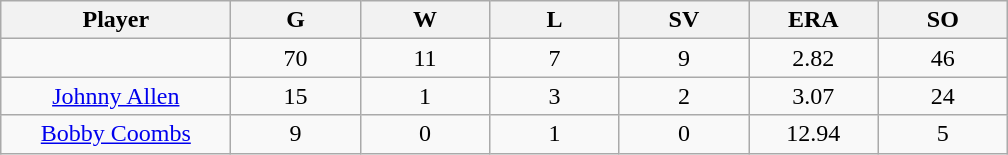<table class="wikitable sortable">
<tr>
<th bgcolor="#DDDDFF" width="16%">Player</th>
<th bgcolor="#DDDDFF" width="9%">G</th>
<th bgcolor="#DDDDFF" width="9%">W</th>
<th bgcolor="#DDDDFF" width="9%">L</th>
<th bgcolor="#DDDDFF" width="9%">SV</th>
<th bgcolor="#DDDDFF" width="9%">ERA</th>
<th bgcolor="#DDDDFF" width="9%">SO</th>
</tr>
<tr align="center">
<td></td>
<td>70</td>
<td>11</td>
<td>7</td>
<td>9</td>
<td>2.82</td>
<td>46</td>
</tr>
<tr align="center">
<td><a href='#'>Johnny Allen</a></td>
<td>15</td>
<td>1</td>
<td>3</td>
<td>2</td>
<td>3.07</td>
<td>24</td>
</tr>
<tr align=center>
<td><a href='#'>Bobby Coombs</a></td>
<td>9</td>
<td>0</td>
<td>1</td>
<td>0</td>
<td>12.94</td>
<td>5</td>
</tr>
</table>
